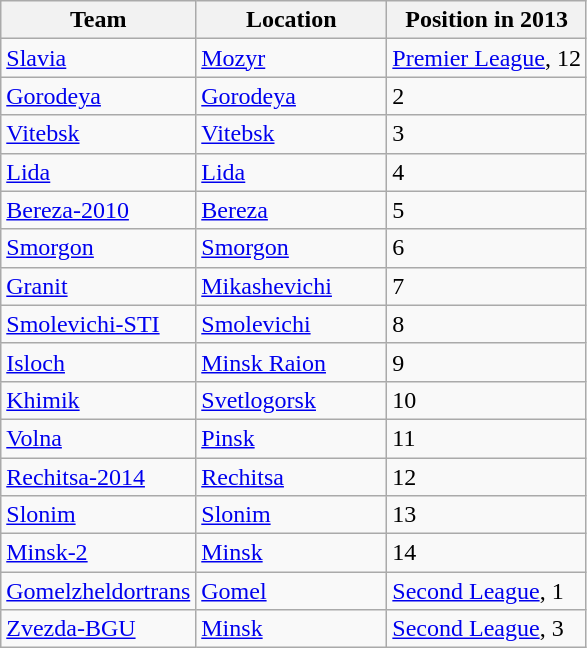<table class="wikitable sortable" style="text-align:left">
<tr>
<th width=110>Team</th>
<th width=120>Location</th>
<th data-sort-type="number">Position in 2013</th>
</tr>
<tr>
<td><a href='#'>Slavia</a></td>
<td><a href='#'>Mozyr</a></td>
<td><a href='#'>Premier League</a>, 12</td>
</tr>
<tr>
<td><a href='#'>Gorodeya</a></td>
<td><a href='#'>Gorodeya</a></td>
<td>2</td>
</tr>
<tr>
<td><a href='#'>Vitebsk</a></td>
<td><a href='#'>Vitebsk</a></td>
<td>3</td>
</tr>
<tr>
<td><a href='#'>Lida</a></td>
<td><a href='#'>Lida</a></td>
<td>4</td>
</tr>
<tr>
<td><a href='#'>Bereza-2010</a></td>
<td><a href='#'>Bereza</a></td>
<td>5</td>
</tr>
<tr>
<td><a href='#'>Smorgon</a></td>
<td><a href='#'>Smorgon</a></td>
<td>6</td>
</tr>
<tr>
<td><a href='#'>Granit</a></td>
<td><a href='#'>Mikashevichi</a></td>
<td>7</td>
</tr>
<tr>
<td><a href='#'>Smolevichi-STI</a></td>
<td><a href='#'>Smolevichi</a></td>
<td>8</td>
</tr>
<tr>
<td><a href='#'>Isloch</a></td>
<td><a href='#'>Minsk Raion</a></td>
<td>9</td>
</tr>
<tr>
<td><a href='#'>Khimik</a></td>
<td><a href='#'>Svetlogorsk</a></td>
<td>10</td>
</tr>
<tr>
<td><a href='#'>Volna</a></td>
<td><a href='#'>Pinsk</a></td>
<td>11</td>
</tr>
<tr>
<td><a href='#'>Rechitsa-2014</a></td>
<td><a href='#'>Rechitsa</a></td>
<td>12</td>
</tr>
<tr>
<td><a href='#'>Slonim</a></td>
<td><a href='#'>Slonim</a></td>
<td>13</td>
</tr>
<tr>
<td><a href='#'>Minsk-2</a></td>
<td><a href='#'>Minsk</a></td>
<td>14</td>
</tr>
<tr>
<td><a href='#'>Gomelzheldortrans</a></td>
<td><a href='#'>Gomel</a></td>
<td><a href='#'>Second League</a>, 1</td>
</tr>
<tr>
<td><a href='#'>Zvezda-BGU</a></td>
<td><a href='#'>Minsk</a></td>
<td><a href='#'>Second League</a>, 3</td>
</tr>
</table>
